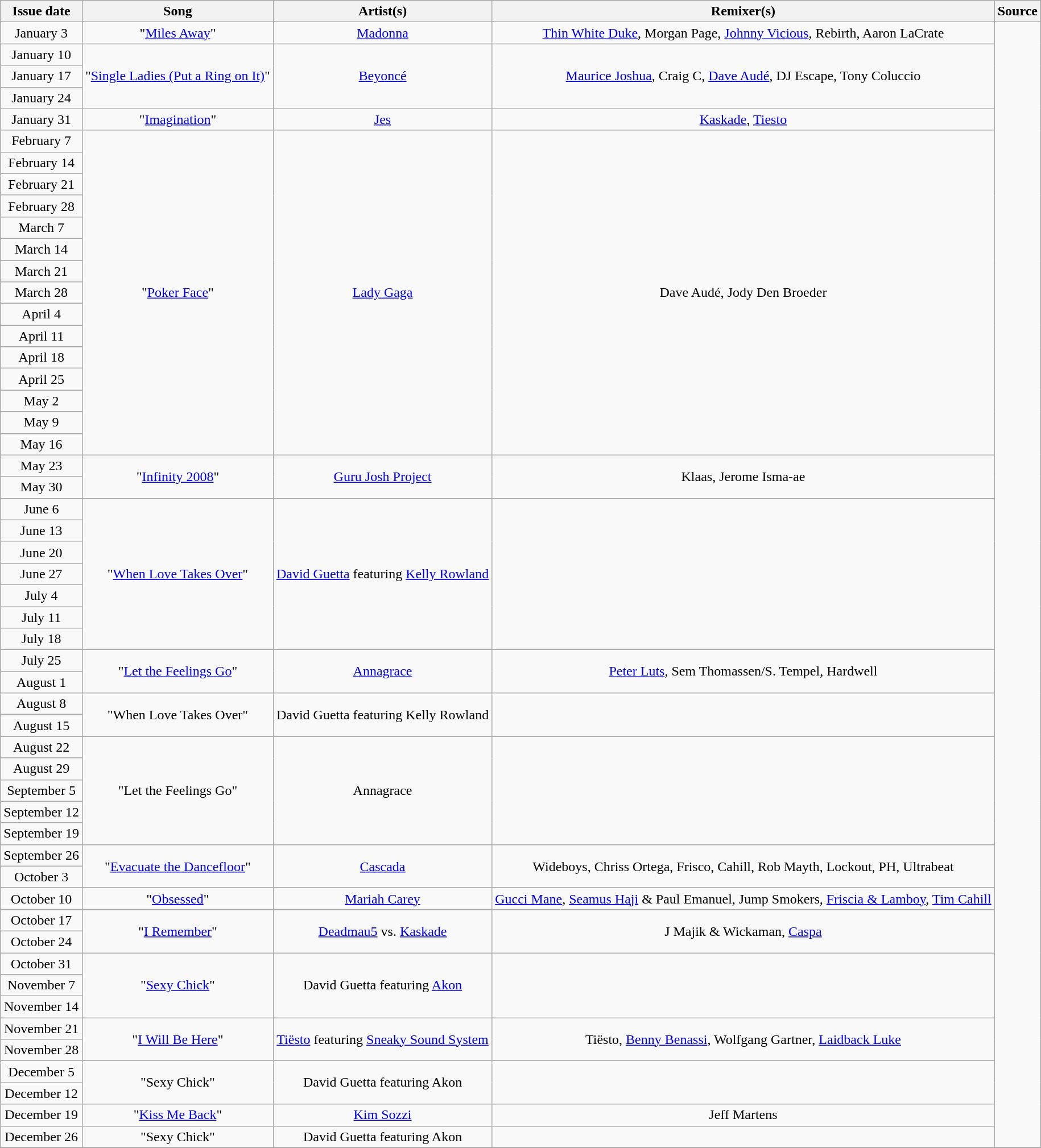<table class="wikitable" style="text-align: center;">
<tr>
<th>Issue date</th>
<th>Song</th>
<th>Artist(s)</th>
<th>Remixer(s)</th>
<th>Source</th>
</tr>
<tr>
<td>January 3</td>
<td>"<a href='#'>Miles Away</a>"</td>
<td><a href='#'>Madonna</a></td>
<td><a href='#'>Thin White Duke</a>, Morgan Page, <a href='#'>Johnny Vicious</a>, Rebirth, Aaron LaCrate</td>
<td rowspan="52"></td>
</tr>
<tr>
<td>January 10</td>
<td rowspan="3">"<a href='#'>Single Ladies (Put a Ring on It)</a>"</td>
<td rowspan="3"><a href='#'>Beyoncé</a></td>
<td rowspan="3"><a href='#'>Maurice Joshua</a>, Craig C, <a href='#'>Dave Audé</a>, DJ Escape, Tony Coluccio</td>
</tr>
<tr>
<td>January 17</td>
</tr>
<tr>
<td>January 24</td>
</tr>
<tr>
<td>January 31</td>
<td>"<a href='#'>Imagination</a>"</td>
<td><a href='#'>Jes</a></td>
<td><a href='#'>Kaskade</a>, <a href='#'>Tiesto</a></td>
</tr>
<tr>
<td>February 7</td>
<td rowspan="15">"<a href='#'>Poker Face</a>"</td>
<td rowspan="15"><a href='#'>Lady Gaga</a></td>
<td rowspan="15">Dave Audé, Jody Den Broeder</td>
</tr>
<tr>
<td>February 14</td>
</tr>
<tr>
<td>February 21</td>
</tr>
<tr>
<td>February 28</td>
</tr>
<tr>
<td>March 7</td>
</tr>
<tr>
<td>March 14</td>
</tr>
<tr>
<td>March 21</td>
</tr>
<tr>
<td>March 28</td>
</tr>
<tr>
<td>April 4</td>
</tr>
<tr>
<td>April 11</td>
</tr>
<tr>
<td>April 18</td>
</tr>
<tr>
<td>April 25</td>
</tr>
<tr>
<td>May 2</td>
</tr>
<tr>
<td>May 9</td>
</tr>
<tr>
<td>May 16</td>
</tr>
<tr>
<td>May 23</td>
<td rowspan="2">"<a href='#'>Infinity 2008</a>"</td>
<td rowspan="2"><a href='#'>Guru Josh Project</a></td>
<td rowspan="2">Klaas, Jerome Isma-ae</td>
</tr>
<tr>
<td>May 30</td>
</tr>
<tr>
<td>June 6</td>
<td rowspan="7">"<a href='#'>When Love Takes Over</a>"</td>
<td rowspan="7"><a href='#'>David Guetta</a> featuring <a href='#'>Kelly Rowland</a></td>
<td rowspan="7"></td>
</tr>
<tr>
<td>June 13</td>
</tr>
<tr>
<td>June 20</td>
</tr>
<tr>
<td>June 27</td>
</tr>
<tr>
<td>July 4</td>
</tr>
<tr>
<td>July 11</td>
</tr>
<tr>
<td>July 18</td>
</tr>
<tr>
<td>July 25</td>
<td rowspan="2">"<a href='#'>Let the Feelings Go</a>"</td>
<td rowspan="2"><a href='#'>Annagrace</a></td>
<td rowspan="2"><a href='#'>Peter Luts</a>, Sem Thomassen/S. Tempel, Hardwell</td>
</tr>
<tr>
<td>August 1</td>
</tr>
<tr>
<td>August 8</td>
<td rowspan="2">"When Love Takes Over"</td>
<td rowspan="2">David Guetta featuring Kelly Rowland</td>
<td rowspan="2"></td>
</tr>
<tr>
<td>August 15</td>
</tr>
<tr>
<td>August 22</td>
<td rowspan="5">"Let the Feelings Go"</td>
<td rowspan="5">Annagrace</td>
<td rowspan="5"></td>
</tr>
<tr>
<td>August 29</td>
</tr>
<tr>
<td>September 5</td>
</tr>
<tr>
<td>September 12</td>
</tr>
<tr>
<td>September 19</td>
</tr>
<tr>
<td>September 26</td>
<td rowspan="2">"<a href='#'>Evacuate the Dancefloor</a>"</td>
<td rowspan="2"><a href='#'>Cascada</a></td>
<td rowspan="2">Wideboys, Chriss Ortega, Frisco, Cahill, Rob Mayth, Lockout, PH, Ultrabeat</td>
</tr>
<tr>
<td>October 3</td>
</tr>
<tr>
<td>October 10</td>
<td>"<a href='#'>Obsessed</a>"</td>
<td><a href='#'>Mariah Carey</a></td>
<td><a href='#'>Gucci Mane</a>, <a href='#'>Seamus Haji</a> & Paul Emanuel, Jump Smokers, <a href='#'>Friscia & Lamboy</a>, <a href='#'>Tim Cahill</a></td>
</tr>
<tr>
<td>October 17</td>
<td rowspan="2">"<a href='#'>I Remember</a>"</td>
<td rowspan="2"><a href='#'>Deadmau5</a> vs. <a href='#'>Kaskade</a></td>
<td rowspan="2">J Majik & Wickaman, <a href='#'>Caspa</a></td>
</tr>
<tr>
<td>October 24</td>
</tr>
<tr>
<td>October 31</td>
<td rowspan="3">"<a href='#'>Sexy Chick</a>"</td>
<td rowspan="3">David Guetta featuring <a href='#'>Akon</a></td>
<td rowspan="3"></td>
</tr>
<tr>
<td>November 7</td>
</tr>
<tr>
<td>November 14</td>
</tr>
<tr>
<td>November 21</td>
<td rowspan="2">"<a href='#'>I Will Be Here</a>"</td>
<td rowspan="2"><a href='#'>Tiësto</a> featuring <a href='#'>Sneaky Sound System</a></td>
<td rowspan="2">Tiësto, <a href='#'>Benny Benassi</a>, Wolfgang Gartner, <a href='#'>Laidback Luke</a></td>
</tr>
<tr>
<td>November 28</td>
</tr>
<tr>
<td>December 5</td>
<td rowspan="2">"Sexy Chick"</td>
<td rowspan="2">David Guetta featuring Akon</td>
<td rowspan="2"></td>
</tr>
<tr>
<td>December 12</td>
</tr>
<tr>
<td>December 19</td>
<td>"<a href='#'>Kiss Me Back</a>"</td>
<td><a href='#'>Kim Sozzi</a></td>
<td>Jeff Martens</td>
</tr>
<tr>
<td>December 26</td>
<td>"Sexy Chick"</td>
<td>David Guetta featuring Akon</td>
<td></td>
</tr>
<tr>
</tr>
</table>
